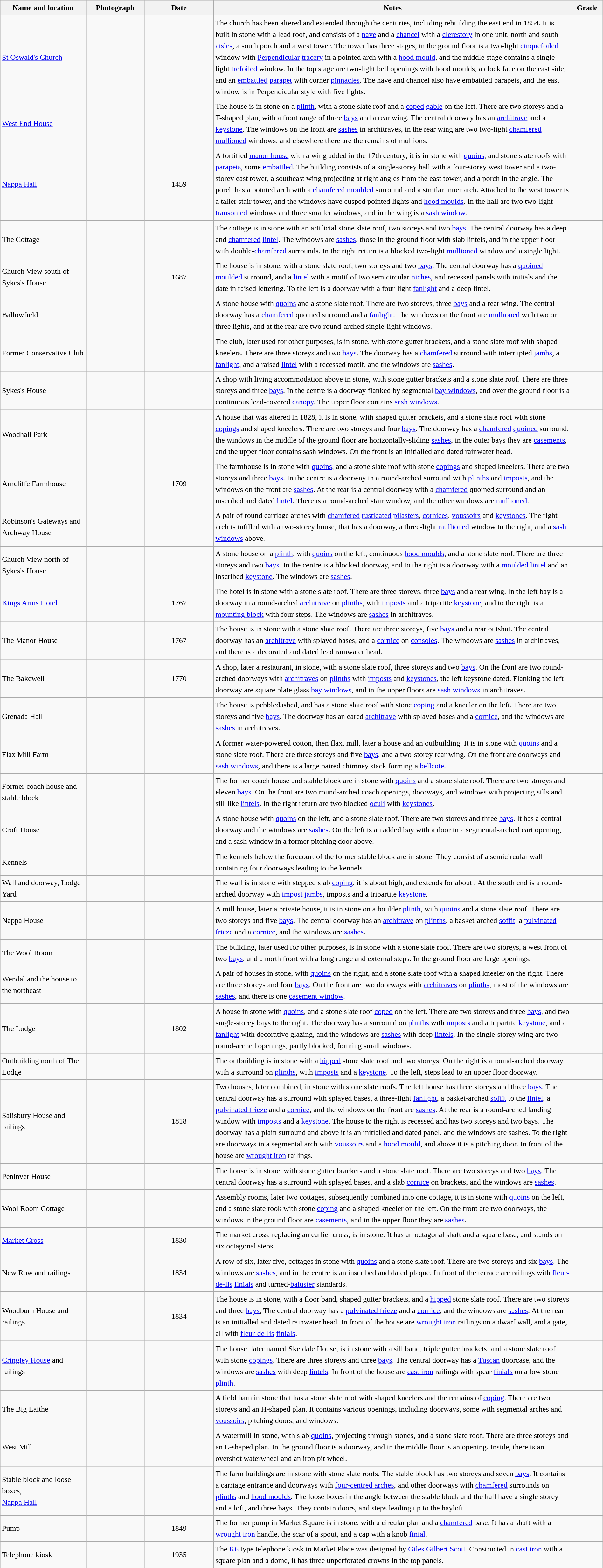<table class="wikitable sortable plainrowheaders" style="width:100%; border:0px; text-align:left; line-height:150%">
<tr>
<th scope="col"  style="width:150px">Name and location</th>
<th scope="col"  style="width:100px" class="unsortable">Photograph</th>
<th scope="col"  style="width:120px">Date</th>
<th scope="col"  style="width:650px" class="unsortable">Notes</th>
<th scope="col"  style="width:50px">Grade</th>
</tr>
<tr>
<td><a href='#'>St Oswald's Church</a><br><small></small></td>
<td></td>
<td align="center"></td>
<td>The church has been altered and extended through the centuries, including rebuilding the east end in 1854.  It is built in stone with a lead roof, and consists of a <a href='#'>nave</a> and a <a href='#'>chancel</a> with a <a href='#'>clerestory</a> in one unit, north and south <a href='#'>aisles</a>, a south porch and a west tower.  The tower has three stages, in the ground floor is a two-light <a href='#'>cinquefoiled</a> window with <a href='#'>Perpendicular</a> <a href='#'>tracery</a> in a pointed arch with a <a href='#'>hood mould</a>, and the middle stage contains a single-light <a href='#'>trefoiled</a> window. In the top stage are two-light bell openings with hood moulds, a clock face on the east side, and an <a href='#'>embattled</a> <a href='#'>parapet</a> with corner <a href='#'>pinnacles</a>.  The nave and chancel also have embattled parapets, and the east window is in Perpendicular style with five lights.</td>
<td align="center" ></td>
</tr>
<tr>
<td><a href='#'>West End House</a><br><small></small></td>
<td></td>
<td align="center"></td>
<td>The house is in stone on a <a href='#'>plinth</a>, with a stone slate roof and a <a href='#'>coped</a> <a href='#'>gable</a> on the left.  There are two storeys and a T-shaped plan, with a front range of three <a href='#'>bays</a> and a rear wing.  The central doorway has an <a href='#'>architrave</a> and a <a href='#'>keystone</a>.  The windows on the front are <a href='#'>sashes</a> in architraves, in the rear wing are two two-light <a href='#'>chamfered</a> <a href='#'>mullioned</a> windows, and elsewhere there are the remains of mullions.</td>
<td align="center" ></td>
</tr>
<tr>
<td><a href='#'>Nappa Hall</a><br><small></small></td>
<td></td>
<td align="center">1459</td>
<td>A fortified <a href='#'>manor house</a> with a wing added in the  17th century, it is in stone with <a href='#'>quoins</a>, and stone slate roofs with <a href='#'>parapets</a>, some <a href='#'>embattled</a>.  The building consists of a single-storey hall with a four-storey west tower and a two-storey east tower, a southeast wing projecting at right angles from the east tower, and a porch in the angle.  The porch has a pointed arch with a <a href='#'>chamfered</a> <a href='#'>moulded</a> surround and a similar inner arch.  Attached to the west tower is a taller stair tower, and the windows have cusped pointed lights and <a href='#'>hood moulds</a>.  In the hall are two two-light <a href='#'>transomed</a> windows and three smaller windows, and in the wing is a <a href='#'>sash window</a>.</td>
<td align="center" ></td>
</tr>
<tr>
<td>The Cottage<br><small></small></td>
<td></td>
<td align="center"></td>
<td>The cottage is in stone with an artificial stone slate roof, two storeys and two <a href='#'>bays</a>.  The central doorway has a deep and <a href='#'>chamfered</a> <a href='#'>lintel</a>.  The windows are <a href='#'>sashes</a>, those in the ground floor with slab lintels, and in the upper floor with double-<a href='#'>chamfered</a> surrounds.  In the right return is a blocked two-light <a href='#'>mullioned</a> window and a single light.</td>
<td align="center" ></td>
</tr>
<tr>
<td>Church View south of Sykes's House<br><small></small></td>
<td></td>
<td align="center">1687</td>
<td>The house is in stone, with a stone slate roof, two storeys and two <a href='#'>bays</a>.  The central doorway has a <a href='#'>quoined</a> <a href='#'>moulded</a> surround, and a <a href='#'>lintel</a> with a motif of two semicircular <a href='#'>niches</a>, and recessed panels with initials and the date in raised lettering.  To the left is a doorway with a four-light <a href='#'>fanlight</a> and a deep lintel.</td>
<td align="center" ></td>
</tr>
<tr>
<td>Ballowfield<br><small></small></td>
<td></td>
<td align="center"></td>
<td>A stone house with <a href='#'>quoins</a> and a stone slate roof.  There are two storeys, three <a href='#'>bays</a> and a rear wing.  The central doorway has a <a href='#'>chamfered</a> quoined surround and a <a href='#'>fanlight</a>.  The windows on the front are <a href='#'>mullioned</a> with two or three lights, and at the rear are two round-arched single-light windows.</td>
<td align="center" ></td>
</tr>
<tr>
<td>Former Conservative Club<br><small></small></td>
<td></td>
<td align="center"></td>
<td>The club, later used for other purposes, is in stone, with stone gutter brackets, and a stone slate roof with shaped kneelers.  There are three storeys and two <a href='#'>bays</a>.  The doorway has a <a href='#'>chamfered</a> surround with interrupted <a href='#'>jambs</a>, a <a href='#'>fanlight</a>, and a raised <a href='#'>lintel</a> with a recessed motif, and the windows are <a href='#'>sashes</a>.</td>
<td align="center" ></td>
</tr>
<tr>
<td>Sykes's House<br><small></small></td>
<td></td>
<td align="center"></td>
<td>A shop with living accommodation above in stone, with stone gutter brackets and a stone slate roof.  There are three storeys and three <a href='#'>bays</a>.  In the centre is a doorway flanked by segmental <a href='#'>bay windows</a>, and over the ground floor is a continuous lead-covered <a href='#'>canopy</a>.  The upper floor contains <a href='#'>sash windows</a>.</td>
<td align="center" ></td>
</tr>
<tr>
<td>Woodhall Park<br><small></small></td>
<td></td>
<td align="center"></td>
<td>A house that was altered in 1828, it is in stone, with shaped gutter brackets, and a stone slate roof with stone <a href='#'>copings</a> and shaped kneelers.  There are two storeys and four <a href='#'>bays</a>.  The doorway has a <a href='#'>chamfered</a> <a href='#'>quoined</a> surround, the windows in the middle of the ground floor are horizontally-sliding <a href='#'>sashes</a>, in the outer bays they are <a href='#'>casements</a>, and the upper floor contains sash windows.  On the front is an initialled and dated rainwater head.</td>
<td align="center" ></td>
</tr>
<tr>
<td>Arncliffe Farmhouse<br><small></small></td>
<td></td>
<td align="center">1709</td>
<td>The farmhouse is in stone with <a href='#'>quoins</a>, and a stone slate roof with stone <a href='#'>copings</a> and shaped kneelers.  There are two storeys and three <a href='#'>bays</a>.  In the centre is a doorway in a round-arched surround with <a href='#'>plinths</a> and <a href='#'>imposts</a>, and the windows on the front are <a href='#'>sashes</a>.  At the rear is a central doorway with a <a href='#'>chamfered</a> quoined surround and an inscribed and dated <a href='#'>lintel</a>.  There is a round-arched stair window, and the other windows are <a href='#'>mullioned</a>.</td>
<td align="center" ></td>
</tr>
<tr>
<td>Robinson's Gateways and Archway House<br><small></small></td>
<td></td>
<td align="center"></td>
<td>A pair of round carriage arches with <a href='#'>chamfered</a> <a href='#'>rusticated</a> <a href='#'>pilasters</a>, <a href='#'>cornices</a>, <a href='#'>voussoirs</a> and <a href='#'>keystones</a>.  The right arch is infilled with a two-storey house, that has a doorway, a three-light <a href='#'>mullioned</a> window to the right, and a <a href='#'>sash windows</a> above.</td>
<td align="center" ></td>
</tr>
<tr>
<td>Church View north of Sykes's House<br><small></small></td>
<td></td>
<td align="center"></td>
<td>A stone house on a <a href='#'>plinth</a>, with <a href='#'>quoins</a> on the left, continuous <a href='#'>hood moulds</a>, and a stone slate roof.  There are three storeys and two <a href='#'>bays</a>.  In the centre is a blocked doorway, and to the right is a doorway with a <a href='#'>moulded</a> <a href='#'>lintel</a> and an inscribed <a href='#'>keystone</a>.  The windows are <a href='#'>sashes</a>.</td>
<td align="center" ></td>
</tr>
<tr>
<td><a href='#'>Kings Arms Hotel</a><br><small></small></td>
<td></td>
<td align="center">1767</td>
<td>The hotel is in stone with a stone slate roof.  There are three storeys, three <a href='#'>bays</a> and a rear wing.  In the left bay is a doorway in a round-arched <a href='#'>architrave</a> on <a href='#'>plinths</a>, with <a href='#'>imposts</a> and a tripartite <a href='#'>keystone</a>, and to the right is a <a href='#'>mounting block</a> with four steps.  The windows are <a href='#'>sashes</a> in architraves.</td>
<td align="center" ></td>
</tr>
<tr>
<td>The Manor House<br><small></small></td>
<td></td>
<td align="center">1767</td>
<td>The house is in stone with a stone slate roof.  There are three storeys, five <a href='#'>bays</a> and a rear outshut.  The central doorway has an <a href='#'>architrave</a> with splayed bases, and a <a href='#'>cornice</a> on <a href='#'>consoles</a>.  The windows are <a href='#'>sashes</a> in architraves, and there is a decorated and dated lead rainwater head.</td>
<td align="center" ></td>
</tr>
<tr>
<td>The Bakewell<br><small></small></td>
<td></td>
<td align="center">1770</td>
<td>A shop, later a restaurant, in stone, with a stone slate roof, three storeys and two <a href='#'>bays</a>.  On the front are two round-arched doorways with <a href='#'>architraves</a> on <a href='#'>plinths</a> with <a href='#'>imposts</a> and <a href='#'>keystones</a>, the left keystone dated.  Flanking the left doorway are square plate glass <a href='#'>bay windows</a>, and in the upper floors are <a href='#'>sash windows</a> in architraves.</td>
<td align="center" ></td>
</tr>
<tr>
<td>Grenada Hall<br><small></small></td>
<td></td>
<td align="center"></td>
<td>The house is pebbledashed, and has a stone slate roof with stone <a href='#'>coping</a> and a kneeler on the left.  There are two storeys and five <a href='#'>bays</a>.  The doorway has an eared <a href='#'>architrave</a> with splayed bases and a <a href='#'>cornice</a>, and the windows are <a href='#'>sashes</a> in architraves.</td>
<td align="center" ></td>
</tr>
<tr>
<td>Flax Mill Farm<br><small></small></td>
<td></td>
<td align="center"></td>
<td>A former water-powered cotton, then flax, mill, later a house and an outbuilding.  It is in stone with <a href='#'>quoins</a> and a stone slate roof.  There are three storeys and five <a href='#'>bays</a>, and a two-storey rear wing.  On the front are doorways and <a href='#'>sash windows</a>, and there is a large paired chimney stack forming a <a href='#'>bellcote</a>.</td>
<td align="center" ></td>
</tr>
<tr>
<td>Former coach house and stable block<br><small></small></td>
<td></td>
<td align="center"></td>
<td>The former coach house and stable block are in stone with <a href='#'>quoins</a> and a stone slate roof.  There are two storeys and eleven <a href='#'>bays</a>.  On the front are two round-arched coach openings, doorways, and windows with projecting sills and sill-like <a href='#'>lintels</a>.  In the right return are two blocked <a href='#'>oculi</a> with <a href='#'>keystones</a>.</td>
<td align="center" ></td>
</tr>
<tr>
<td>Croft House<br><small></small></td>
<td></td>
<td align="center"></td>
<td>A stone house with <a href='#'>quoins</a> on the left, and a stone slate roof.  There are two storeys and three <a href='#'>bays</a>.  It has a central doorway and the windows are <a href='#'>sashes</a>.  On the left is an added bay with a door in a segmental-arched cart opening, and a sash window in a former pitching door above.</td>
<td align="center" ></td>
</tr>
<tr>
<td>Kennels<br><small></small></td>
<td></td>
<td align="center"></td>
<td>The kennels below the forecourt of the former stable block are in stone.  They consist of a semicircular wall containing four doorways leading to the kennels.</td>
<td align="center" ></td>
</tr>
<tr>
<td>Wall and doorway, Lodge Yard<br><small></small></td>
<td></td>
<td align="center"></td>
<td>The wall is in stone with stepped slab <a href='#'>coping</a>, it is about  high, and extends for about .  At the south end is a round-arched doorway with <a href='#'>impost</a> <a href='#'>jambs</a>, imposts and a tripartite <a href='#'>keystone</a>.</td>
<td align="center" ></td>
</tr>
<tr>
<td>Nappa House<br><small></small></td>
<td></td>
<td align="center"></td>
<td>A mill house, later a private house, it is in stone on a boulder <a href='#'>plinth</a>, with <a href='#'>quoins</a> and a stone slate roof.  There are two storeys and five <a href='#'>bays</a>.  The central doorway has an <a href='#'>architrave</a> on <a href='#'>plinths</a>, a basket-arched <a href='#'>soffit</a>, a <a href='#'>pulvinated frieze</a> and a <a href='#'>cornice</a>, and the windows are <a href='#'>sashes</a>.</td>
<td align="center" ></td>
</tr>
<tr>
<td>The Wool Room<br><small></small></td>
<td></td>
<td align="center"></td>
<td>The building, later used for other purposes, is in stone with a stone slate roof.  There are two storeys, a west front of two <a href='#'>bays</a>, and a north front with a long range and external steps.  In the ground floor are large openings.</td>
<td align="center" ></td>
</tr>
<tr>
<td>Wendal and the house to the northeast<br><small></small></td>
<td></td>
<td align="center"></td>
<td>A pair of houses in stone, with <a href='#'>quoins</a> on the right, and a stone slate roof with a shaped kneeler on the right.  There are three storeys and four <a href='#'>bays</a>.  On the front are two doorways with <a href='#'>architraves</a> on <a href='#'>plinths</a>, most of the windows are <a href='#'>sashes</a>, and there is one <a href='#'>casement window</a>.</td>
<td align="center" ></td>
</tr>
<tr>
<td>The Lodge<br><small></small></td>
<td></td>
<td align="center">1802</td>
<td>A house in stone with <a href='#'>quoins</a>, and a stone slate roof <a href='#'>coped</a> on the left.  There are two storeys and three <a href='#'>bays</a>, and two single-storey bays to the right.  The doorway has a surround on <a href='#'>plinths</a> with <a href='#'>imposts</a> and a tripartite <a href='#'>keystone</a>, and a <a href='#'>fanlight</a> with decorative glazing, and the windows are <a href='#'>sashes</a> with deep <a href='#'>lintels</a>.  In the single-storey wing are two round-arched openings, partly blocked, forming small windows.</td>
<td align="center" ></td>
</tr>
<tr>
<td>Outbuilding north of The Lodge<br><small></small></td>
<td></td>
<td align="center"></td>
<td>The outbuilding is in stone with a <a href='#'>hipped</a> stone slate roof and two storeys.  On the right is a round-arched doorway with a surround on <a href='#'>plinths</a>, with <a href='#'>imposts</a> and a <a href='#'>keystone</a>.  To the left, steps lead to an upper floor doorway.</td>
<td align="center" ></td>
</tr>
<tr>
<td>Salisbury House and railings<br><small></small></td>
<td></td>
<td align="center">1818</td>
<td>Two houses, later combined, in stone with stone slate roofs.  The left house has three storeys and three <a href='#'>bays</a>.  The central doorway has a surround with splayed bases, a three-light <a href='#'>fanlight</a>, a basket-arched <a href='#'>soffit</a> to the <a href='#'>lintel</a>, a <a href='#'>pulvinated frieze</a> and a <a href='#'>cornice</a>, and the windows on the front are <a href='#'>sashes</a>.  At the rear is a round-arched landing window with <a href='#'>imposts</a> and a <a href='#'>keystone</a>.  The house to the right is recessed and has two storeys and two bays.  The doorway has a plain surround and above it is an initialled and dated panel, and the windows are sashes.  To the right are doorways in a segmental arch with <a href='#'>voussoirs</a> and a <a href='#'>hood mould</a>, and above it is a pitching door.  In front of the house are <a href='#'>wrought iron</a> railings.</td>
<td align="center" ></td>
</tr>
<tr>
<td>Peninver House<br><small></small></td>
<td></td>
<td align="center"></td>
<td>The house is in stone, with stone gutter brackets and a stone slate roof.  There are two storeys and two <a href='#'>bays</a>.  The central doorway has a surround with splayed bases, and a slab <a href='#'>cornice</a> on brackets, and the windows are <a href='#'>sashes</a>.</td>
<td align="center" ></td>
</tr>
<tr>
<td>Wool Room Cottage<br><small></small></td>
<td></td>
<td align="center"></td>
<td>Assembly rooms, later two cottages, subsequently combined into one cottage, it is in stone with <a href='#'>quoins</a> on the left, and a stone slate rook with stone <a href='#'>coping</a> and a shaped kneeler on the left.    On the front are two doorways, the windows in the ground floor are <a href='#'>casements</a>, and in the upper floor they are <a href='#'>sashes</a>.</td>
<td align="center" ></td>
</tr>
<tr>
<td><a href='#'>Market Cross</a><br><small></small></td>
<td></td>
<td align="center">1830</td>
<td>The market cross, replacing an earlier cross, is in stone.  It has an octagonal shaft and a square base, and stands on six octagonal steps.</td>
<td align="center" ></td>
</tr>
<tr>
<td>New Row and railings<br><small></small></td>
<td></td>
<td align="center">1834</td>
<td>A row of six, later five, cottages in stone with <a href='#'>quoins</a> and a stone slate roof.  There are two storeys and six <a href='#'>bays</a>.  The windows are <a href='#'>sashes</a>, and in the centre is an inscribed and dated plaque.  In front of the terrace are railings with <a href='#'>fleur-de-lis</a> <a href='#'>finials</a> and turned-<a href='#'>baluster</a> standards.</td>
<td align="center" ></td>
</tr>
<tr>
<td>Woodburn House and railings<br><small></small></td>
<td></td>
<td align="center">1834</td>
<td>The house is in stone, with a floor band, shaped gutter brackets, and a <a href='#'>hipped</a> stone slate roof.  There are two storeys and three <a href='#'>bays</a>,  The central doorway has a <a href='#'>pulvinated frieze</a> and a <a href='#'>cornice</a>, and the windows are <a href='#'>sashes</a>.  At the rear is an initialled and dated rainwater head.  In front of the house are <a href='#'>wrought iron</a> railings on a dwarf wall, and a gate, all with <a href='#'>fleur-de-lis</a> <a href='#'>finials</a>.</td>
<td align="center" ></td>
</tr>
<tr>
<td><a href='#'>Cringley House</a> and railings<br><small></small></td>
<td></td>
<td align="center"></td>
<td>The house, later named Skeldale House, is in stone with a sill band, triple gutter brackets, and a stone slate roof with stone <a href='#'>copings</a>.  There are three storeys and three <a href='#'>bays</a>.  The central doorway has a <a href='#'>Tuscan</a> doorcase, and the windows are <a href='#'>sashes</a> with deep <a href='#'>lintels</a>.  In front of the house are <a href='#'>cast iron</a> railings with spear <a href='#'>finials</a> on a low stone <a href='#'>plinth</a>.</td>
<td align="center" ></td>
</tr>
<tr>
<td>The Big Laithe<br><small></small></td>
<td></td>
<td align="center"></td>
<td>A field barn in stone that has a stone slate roof with shaped kneelers and the remains of <a href='#'>coping</a>.  There are two storeys and an H-shaped plan.  It contains various openings, including doorways, some with segmental arches and <a href='#'>voussoirs</a>, pitching doors, and windows.</td>
<td align="center" ></td>
</tr>
<tr>
<td>West Mill<br><small></small></td>
<td></td>
<td align="center"></td>
<td>A watermill in stone, with slab <a href='#'>quoins</a>, projecting through-stones, and a stone slate roof.  There are three storeys and an L-shaped plan.  In the ground floor is a doorway, and in the middle floor is an opening.  Inside, there is an overshot waterwheel and an iron pit wheel.</td>
<td align="center" ></td>
</tr>
<tr>
<td>Stable block and loose boxes,<br><a href='#'>Nappa Hall</a><br><small></small></td>
<td></td>
<td align="center"></td>
<td>The farm buildings are in stone with stone slate roofs.  The stable block has two storeys and seven <a href='#'>bays</a>.  It contains a carriage entrance and doorways with <a href='#'>four-centred arches</a>, and other doorways with <a href='#'>chamfered</a> surrounds on <a href='#'>plinths</a> and <a href='#'>hood moulds</a>.  The loose boxes in the angle between the stable block and the hall have a single storey and a loft, and three bays.  They contain doors, and steps leading up to the hayloft.</td>
<td align="center" ></td>
</tr>
<tr>
<td>Pump<br><small></small></td>
<td></td>
<td align="center">1849</td>
<td>The former pump in Market Square is in stone, with a circular plan and a <a href='#'>chamfered</a> base.  It has a shaft with a <a href='#'>wrought iron</a> handle, the scar of a spout, and a cap with a knob <a href='#'>finial</a>.</td>
<td align="center" ></td>
</tr>
<tr>
<td>Telephone kiosk<br><small></small></td>
<td></td>
<td align="center">1935</td>
<td>The <a href='#'>K6</a> type telephone kiosk in Market Place was designed by <a href='#'>Giles Gilbert Scott</a>.  Constructed in <a href='#'>cast iron</a> with a square plan and a dome, it has three unperforated crowns in the top panels.</td>
<td align="center" ></td>
</tr>
<tr>
</tr>
</table>
